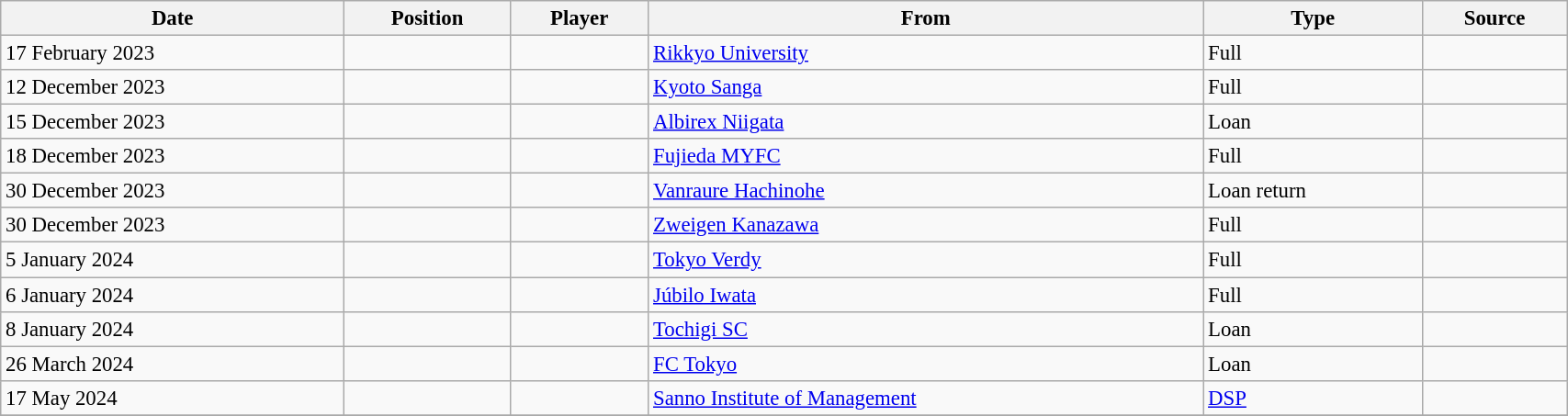<table class="wikitable sortable" style="width:90%; text-align:center; font-size:95%; text-align:left;">
<tr>
<th>Date</th>
<th>Position</th>
<th>Player</th>
<th>From</th>
<th>Type</th>
<th>Source</th>
</tr>
<tr>
<td>17 February 2023</td>
<td></td>
<td></td>
<td> <a href='#'>Rikkyo University</a></td>
<td>Full</td>
<td></td>
</tr>
<tr>
<td>12 December 2023</td>
<td></td>
<td></td>
<td> <a href='#'>Kyoto Sanga</a></td>
<td>Full</td>
<td></td>
</tr>
<tr>
<td>15 December 2023</td>
<td></td>
<td></td>
<td> <a href='#'>Albirex Niigata</a></td>
<td>Loan</td>
<td></td>
</tr>
<tr>
<td>18 December 2023</td>
<td></td>
<td></td>
<td> <a href='#'>Fujieda MYFC</a></td>
<td>Full</td>
<td></td>
</tr>
<tr>
<td>30 December 2023</td>
<td></td>
<td></td>
<td> <a href='#'>Vanraure Hachinohe</a></td>
<td>Loan return</td>
<td></td>
</tr>
<tr>
<td>30 December 2023</td>
<td></td>
<td></td>
<td> <a href='#'>Zweigen Kanazawa</a></td>
<td>Full</td>
<td></td>
</tr>
<tr>
<td>5 January 2024</td>
<td></td>
<td></td>
<td> <a href='#'>Tokyo Verdy</a></td>
<td>Full</td>
<td></td>
</tr>
<tr>
<td>6 January 2024</td>
<td></td>
<td></td>
<td> <a href='#'>Júbilo Iwata</a></td>
<td>Full</td>
<td></td>
</tr>
<tr>
<td>8 January 2024</td>
<td></td>
<td></td>
<td> <a href='#'>Tochigi SC</a></td>
<td>Loan</td>
<td></td>
</tr>
<tr>
<td>26 March 2024</td>
<td></td>
<td></td>
<td> <a href='#'>FC Tokyo</a></td>
<td>Loan</td>
<td></td>
</tr>
<tr>
<td>17 May 2024</td>
<td></td>
<td></td>
<td> <a href='#'>Sanno Institute of Management</a></td>
<td><a href='#'>DSP</a></td>
<td></td>
</tr>
<tr>
</tr>
</table>
